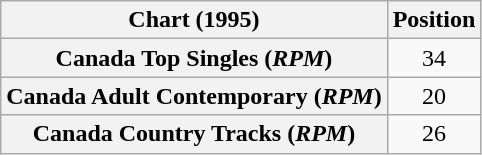<table class="wikitable sortable plainrowheaders" style="text-align:center">
<tr>
<th>Chart (1995)</th>
<th>Position</th>
</tr>
<tr>
<th scope="row">Canada Top Singles (<em>RPM</em>)</th>
<td>34</td>
</tr>
<tr>
<th scope="row">Canada Adult Contemporary (<em>RPM</em>)</th>
<td>20</td>
</tr>
<tr>
<th scope="row">Canada Country Tracks (<em>RPM</em>)</th>
<td>26</td>
</tr>
</table>
